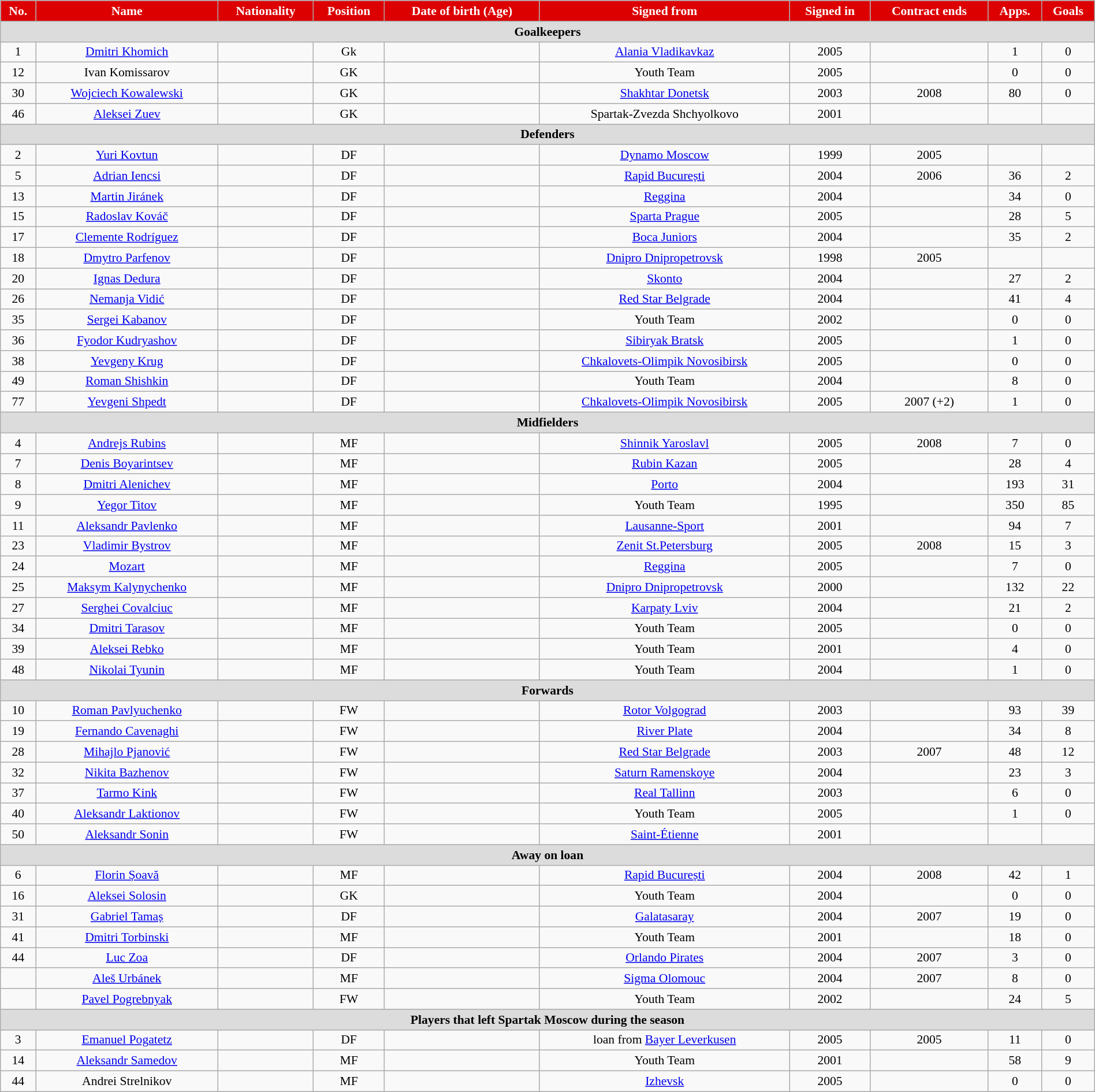<table class="wikitable"  style="text-align:center; font-size:90%; width:100%;">
<tr>
<th style="background:#DD0000; color:white; text-align:center;">No.</th>
<th style="background:#DD0000; color:white; text-align:center;">Name</th>
<th style="background:#DD0000; color:white; text-align:center;">Nationality</th>
<th style="background:#DD0000; color:white; text-align:center;">Position</th>
<th style="background:#DD0000; color:white; text-align:center;">Date of birth (Age)</th>
<th style="background:#DD0000; color:white; text-align:center;">Signed from</th>
<th style="background:#DD0000; color:white; text-align:center;">Signed in</th>
<th style="background:#DD0000; color:white; text-align:center;">Contract ends</th>
<th style="background:#DD0000; color:white; text-align:center;">Apps.</th>
<th style="background:#DD0000; color:white; text-align:center;">Goals</th>
</tr>
<tr>
<th colspan="11"  style="background:#dcdcdc; text-align:center;">Goalkeepers</th>
</tr>
<tr>
<td>1</td>
<td><a href='#'>Dmitri Khomich</a></td>
<td></td>
<td>Gk</td>
<td></td>
<td><a href='#'>Alania Vladikavkaz</a></td>
<td>2005</td>
<td></td>
<td>1</td>
<td>0</td>
</tr>
<tr>
<td>12</td>
<td>Ivan Komissarov</td>
<td></td>
<td>GK</td>
<td></td>
<td>Youth Team</td>
<td>2005</td>
<td></td>
<td>0</td>
<td>0</td>
</tr>
<tr>
<td>30</td>
<td><a href='#'>Wojciech Kowalewski</a></td>
<td></td>
<td>GK</td>
<td></td>
<td><a href='#'>Shakhtar Donetsk</a></td>
<td>2003</td>
<td>2008</td>
<td>80</td>
<td>0</td>
</tr>
<tr>
<td>46</td>
<td><a href='#'>Aleksei Zuev</a></td>
<td></td>
<td>GK</td>
<td></td>
<td>Spartak-Zvezda Shchyolkovo</td>
<td>2001</td>
<td></td>
<td></td>
<td></td>
</tr>
<tr>
<th colspan="11"  style="background:#dcdcdc; text-align:center;">Defenders</th>
</tr>
<tr>
<td>2</td>
<td><a href='#'>Yuri Kovtun</a></td>
<td></td>
<td>DF</td>
<td></td>
<td><a href='#'>Dynamo Moscow</a></td>
<td>1999</td>
<td>2005</td>
<td></td>
<td></td>
</tr>
<tr>
<td>5</td>
<td><a href='#'>Adrian Iencsi</a></td>
<td></td>
<td>DF</td>
<td></td>
<td><a href='#'>Rapid București</a></td>
<td>2004</td>
<td>2006</td>
<td>36</td>
<td>2</td>
</tr>
<tr>
<td>13</td>
<td><a href='#'>Martin Jiránek</a></td>
<td></td>
<td>DF</td>
<td></td>
<td><a href='#'>Reggina</a></td>
<td>2004</td>
<td></td>
<td>34</td>
<td>0</td>
</tr>
<tr>
<td>15</td>
<td><a href='#'>Radoslav Kováč</a></td>
<td></td>
<td>DF</td>
<td></td>
<td><a href='#'>Sparta Prague</a></td>
<td>2005</td>
<td></td>
<td>28</td>
<td>5</td>
</tr>
<tr>
<td>17</td>
<td><a href='#'>Clemente Rodríguez</a></td>
<td></td>
<td>DF</td>
<td></td>
<td><a href='#'>Boca Juniors</a></td>
<td>2004</td>
<td></td>
<td>35</td>
<td>2</td>
</tr>
<tr>
<td>18</td>
<td><a href='#'>Dmytro Parfenov</a></td>
<td></td>
<td>DF</td>
<td></td>
<td><a href='#'>Dnipro Dnipropetrovsk</a></td>
<td>1998</td>
<td>2005</td>
<td></td>
<td></td>
</tr>
<tr>
<td>20</td>
<td><a href='#'>Ignas Dedura</a></td>
<td></td>
<td>DF</td>
<td></td>
<td><a href='#'>Skonto</a></td>
<td>2004</td>
<td></td>
<td>27</td>
<td>2</td>
</tr>
<tr>
<td>26</td>
<td><a href='#'>Nemanja Vidić</a></td>
<td></td>
<td>DF</td>
<td></td>
<td><a href='#'>Red Star Belgrade</a></td>
<td>2004</td>
<td></td>
<td>41</td>
<td>4</td>
</tr>
<tr>
<td>35</td>
<td><a href='#'>Sergei Kabanov</a></td>
<td></td>
<td>DF</td>
<td></td>
<td>Youth Team</td>
<td>2002</td>
<td></td>
<td>0</td>
<td>0</td>
</tr>
<tr>
<td>36</td>
<td><a href='#'>Fyodor Kudryashov</a></td>
<td></td>
<td>DF</td>
<td></td>
<td><a href='#'>Sibiryak Bratsk</a></td>
<td>2005</td>
<td></td>
<td>1</td>
<td>0</td>
</tr>
<tr>
<td>38</td>
<td><a href='#'>Yevgeny Krug</a></td>
<td></td>
<td>DF</td>
<td></td>
<td><a href='#'>Chkalovets-Olimpik Novosibirsk</a></td>
<td>2005</td>
<td></td>
<td>0</td>
<td>0</td>
</tr>
<tr>
<td>49</td>
<td><a href='#'>Roman Shishkin</a></td>
<td></td>
<td>DF</td>
<td></td>
<td>Youth Team</td>
<td>2004</td>
<td></td>
<td>8</td>
<td>0</td>
</tr>
<tr>
<td>77</td>
<td><a href='#'>Yevgeni Shpedt</a></td>
<td></td>
<td>DF</td>
<td></td>
<td><a href='#'>Chkalovets-Olimpik Novosibirsk</a></td>
<td>2005</td>
<td>2007 (+2)</td>
<td>1</td>
<td>0</td>
</tr>
<tr>
<th colspan="11"  style="background:#dcdcdc; text-align:center;">Midfielders</th>
</tr>
<tr>
<td>4</td>
<td><a href='#'>Andrejs Rubins</a></td>
<td></td>
<td>MF</td>
<td></td>
<td><a href='#'>Shinnik Yaroslavl</a></td>
<td>2005</td>
<td>2008</td>
<td>7</td>
<td>0</td>
</tr>
<tr>
<td>7</td>
<td><a href='#'>Denis Boyarintsev</a></td>
<td></td>
<td>MF</td>
<td></td>
<td><a href='#'>Rubin Kazan</a></td>
<td>2005</td>
<td></td>
<td>28</td>
<td>4</td>
</tr>
<tr>
<td>8</td>
<td><a href='#'>Dmitri Alenichev</a></td>
<td></td>
<td>MF</td>
<td></td>
<td><a href='#'>Porto</a></td>
<td>2004</td>
<td></td>
<td>193</td>
<td>31</td>
</tr>
<tr>
<td>9</td>
<td><a href='#'>Yegor Titov</a></td>
<td></td>
<td>MF</td>
<td></td>
<td>Youth Team</td>
<td>1995</td>
<td></td>
<td>350</td>
<td>85</td>
</tr>
<tr>
<td>11</td>
<td><a href='#'>Aleksandr Pavlenko</a></td>
<td></td>
<td>MF</td>
<td></td>
<td><a href='#'>Lausanne-Sport</a></td>
<td>2001</td>
<td></td>
<td>94</td>
<td>7</td>
</tr>
<tr>
<td>23</td>
<td><a href='#'>Vladimir Bystrov</a></td>
<td></td>
<td>MF</td>
<td></td>
<td><a href='#'>Zenit St.Petersburg</a></td>
<td>2005</td>
<td>2008</td>
<td>15</td>
<td>3</td>
</tr>
<tr>
<td>24</td>
<td><a href='#'>Mozart</a></td>
<td></td>
<td>MF</td>
<td></td>
<td><a href='#'>Reggina</a></td>
<td>2005</td>
<td></td>
<td>7</td>
<td>0</td>
</tr>
<tr>
<td>25</td>
<td><a href='#'>Maksym Kalynychenko</a></td>
<td></td>
<td>MF</td>
<td></td>
<td><a href='#'>Dnipro Dnipropetrovsk</a></td>
<td>2000</td>
<td></td>
<td>132</td>
<td>22</td>
</tr>
<tr>
<td>27</td>
<td><a href='#'>Serghei Covalciuc</a></td>
<td></td>
<td>MF</td>
<td></td>
<td><a href='#'>Karpaty Lviv</a></td>
<td>2004</td>
<td></td>
<td>21</td>
<td>2</td>
</tr>
<tr>
<td>34</td>
<td><a href='#'>Dmitri Tarasov</a></td>
<td></td>
<td>MF</td>
<td></td>
<td>Youth Team</td>
<td>2005</td>
<td></td>
<td>0</td>
<td>0</td>
</tr>
<tr>
<td>39</td>
<td><a href='#'>Aleksei Rebko</a></td>
<td></td>
<td>MF</td>
<td></td>
<td>Youth Team</td>
<td>2001</td>
<td></td>
<td>4</td>
<td>0</td>
</tr>
<tr>
<td>48</td>
<td><a href='#'>Nikolai Tyunin</a></td>
<td></td>
<td>MF</td>
<td></td>
<td>Youth Team</td>
<td>2004</td>
<td></td>
<td>1</td>
<td>0</td>
</tr>
<tr>
<th colspan="11"  style="background:#dcdcdc; text-align:center;">Forwards</th>
</tr>
<tr>
<td>10</td>
<td><a href='#'>Roman Pavlyuchenko</a></td>
<td></td>
<td>FW</td>
<td></td>
<td><a href='#'>Rotor Volgograd</a></td>
<td>2003</td>
<td></td>
<td>93</td>
<td>39</td>
</tr>
<tr>
<td>19</td>
<td><a href='#'>Fernando Cavenaghi</a></td>
<td></td>
<td>FW</td>
<td></td>
<td><a href='#'>River Plate</a></td>
<td>2004</td>
<td></td>
<td>34</td>
<td>8</td>
</tr>
<tr>
<td>28</td>
<td><a href='#'>Mihajlo Pjanović</a></td>
<td></td>
<td>FW</td>
<td></td>
<td><a href='#'>Red Star Belgrade</a></td>
<td>2003</td>
<td>2007</td>
<td>48</td>
<td>12</td>
</tr>
<tr>
<td>32</td>
<td><a href='#'>Nikita Bazhenov</a></td>
<td></td>
<td>FW</td>
<td></td>
<td><a href='#'>Saturn Ramenskoye</a></td>
<td>2004</td>
<td></td>
<td>23</td>
<td>3</td>
</tr>
<tr>
<td>37</td>
<td><a href='#'>Tarmo Kink</a></td>
<td></td>
<td>FW</td>
<td></td>
<td><a href='#'>Real Tallinn</a></td>
<td>2003</td>
<td></td>
<td>6</td>
<td>0</td>
</tr>
<tr>
<td>40</td>
<td><a href='#'>Aleksandr Laktionov</a></td>
<td></td>
<td>FW</td>
<td></td>
<td>Youth Team</td>
<td>2005</td>
<td></td>
<td>1</td>
<td>0</td>
</tr>
<tr>
<td>50</td>
<td><a href='#'>Aleksandr Sonin</a></td>
<td></td>
<td>FW</td>
<td></td>
<td><a href='#'>Saint-Étienne</a></td>
<td>2001</td>
<td></td>
<td></td>
<td></td>
</tr>
<tr>
<th colspan="11"  style="background:#dcdcdc; text-align:center;">Away on loan</th>
</tr>
<tr>
<td>6</td>
<td><a href='#'>Florin Șoavă</a></td>
<td></td>
<td>MF</td>
<td></td>
<td><a href='#'>Rapid București</a></td>
<td>2004</td>
<td>2008</td>
<td>42</td>
<td>1</td>
</tr>
<tr>
<td>16</td>
<td><a href='#'>Aleksei Solosin</a></td>
<td></td>
<td>GK</td>
<td></td>
<td>Youth Team</td>
<td>2004</td>
<td></td>
<td>0</td>
<td>0</td>
</tr>
<tr>
<td>31</td>
<td><a href='#'>Gabriel Tamaș</a></td>
<td></td>
<td>DF</td>
<td></td>
<td><a href='#'>Galatasaray</a></td>
<td>2004</td>
<td>2007</td>
<td>19</td>
<td>0</td>
</tr>
<tr>
<td>41</td>
<td><a href='#'>Dmitri Torbinski</a></td>
<td></td>
<td>MF</td>
<td></td>
<td>Youth Team</td>
<td>2001</td>
<td></td>
<td>18</td>
<td>0</td>
</tr>
<tr>
<td>44</td>
<td><a href='#'>Luc Zoa</a></td>
<td></td>
<td>DF</td>
<td></td>
<td><a href='#'>Orlando Pirates</a></td>
<td>2004</td>
<td>2007</td>
<td>3</td>
<td>0</td>
</tr>
<tr>
<td></td>
<td><a href='#'>Aleš Urbánek</a></td>
<td></td>
<td>MF</td>
<td></td>
<td><a href='#'>Sigma Olomouc</a></td>
<td>2004</td>
<td>2007</td>
<td>8</td>
<td>0</td>
</tr>
<tr>
<td></td>
<td><a href='#'>Pavel Pogrebnyak</a></td>
<td></td>
<td>FW</td>
<td></td>
<td>Youth Team</td>
<td>2002</td>
<td></td>
<td>24</td>
<td>5</td>
</tr>
<tr>
<th colspan="11"  style="background:#dcdcdc; text-align:center;">Players that left Spartak Moscow during the season</th>
</tr>
<tr>
<td>3</td>
<td><a href='#'>Emanuel Pogatetz</a></td>
<td></td>
<td>DF</td>
<td></td>
<td>loan from <a href='#'>Bayer Leverkusen</a></td>
<td>2005</td>
<td>2005</td>
<td>11</td>
<td>0</td>
</tr>
<tr>
<td>14</td>
<td><a href='#'>Aleksandr Samedov</a></td>
<td></td>
<td>MF</td>
<td></td>
<td>Youth Team</td>
<td>2001</td>
<td></td>
<td>58</td>
<td>9</td>
</tr>
<tr>
<td>44</td>
<td>Andrei Strelnikov</td>
<td></td>
<td>MF</td>
<td></td>
<td><a href='#'>Izhevsk</a></td>
<td>2005</td>
<td></td>
<td>0</td>
<td>0</td>
</tr>
</table>
